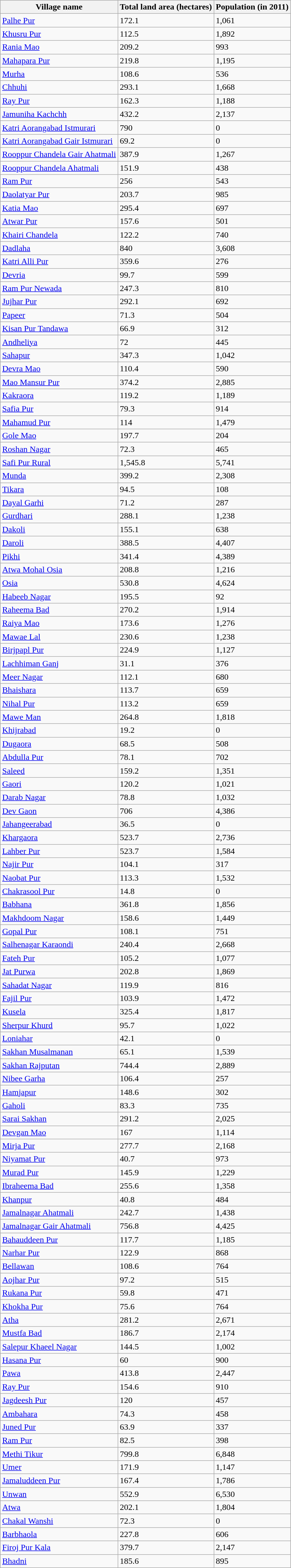<table class="wikitable sortable">
<tr>
<th>Village name</th>
<th>Total land area (hectares)</th>
<th>Population (in 2011)</th>
</tr>
<tr>
<td><a href='#'>Palhe Pur</a></td>
<td>172.1</td>
<td>1,061</td>
</tr>
<tr>
<td><a href='#'>Khusru Pur</a></td>
<td>112.5</td>
<td>1,892</td>
</tr>
<tr>
<td><a href='#'>Rania Mao</a></td>
<td>209.2</td>
<td>993</td>
</tr>
<tr>
<td><a href='#'>Mahapara Pur</a></td>
<td>219.8</td>
<td>1,195</td>
</tr>
<tr>
<td><a href='#'>Murha</a></td>
<td>108.6</td>
<td>536</td>
</tr>
<tr>
<td><a href='#'>Chhuhi</a></td>
<td>293.1</td>
<td>1,668</td>
</tr>
<tr>
<td><a href='#'>Ray Pur</a></td>
<td>162.3</td>
<td>1,188</td>
</tr>
<tr>
<td><a href='#'>Jamuniha Kachchh</a></td>
<td>432.2</td>
<td>2,137</td>
</tr>
<tr>
<td><a href='#'>Katri Aorangabad Istmurari</a></td>
<td>790</td>
<td>0</td>
</tr>
<tr>
<td><a href='#'>Katri Aorangabad Gair Istmurari</a></td>
<td>69.2</td>
<td>0</td>
</tr>
<tr>
<td><a href='#'>Rooppur Chandela Gair Ahatmali</a></td>
<td>387.9</td>
<td>1,267</td>
</tr>
<tr>
<td><a href='#'>Rooppur Chandela Ahatmali</a></td>
<td>151.9</td>
<td>438</td>
</tr>
<tr>
<td><a href='#'>Ram Pur</a></td>
<td>256</td>
<td>543</td>
</tr>
<tr>
<td><a href='#'>Daolatyar Pur</a></td>
<td>203.7</td>
<td>985</td>
</tr>
<tr>
<td><a href='#'>Katia Mao</a></td>
<td>295.4</td>
<td>697</td>
</tr>
<tr>
<td><a href='#'>Atwar Pur</a></td>
<td>157.6</td>
<td>501</td>
</tr>
<tr>
<td><a href='#'>Khairi Chandela</a></td>
<td>122.2</td>
<td>740</td>
</tr>
<tr>
<td><a href='#'>Dadlaha</a></td>
<td>840</td>
<td>3,608</td>
</tr>
<tr>
<td><a href='#'>Katri Alli Pur</a></td>
<td>359.6</td>
<td>276</td>
</tr>
<tr>
<td><a href='#'>Devria</a></td>
<td>99.7</td>
<td>599</td>
</tr>
<tr>
<td><a href='#'>Ram Pur Newada</a></td>
<td>247.3</td>
<td>810</td>
</tr>
<tr>
<td><a href='#'>Jujhar Pur</a></td>
<td>292.1</td>
<td>692</td>
</tr>
<tr>
<td><a href='#'>Papeer</a></td>
<td>71.3</td>
<td>504</td>
</tr>
<tr>
<td><a href='#'>Kisan Pur Tandawa</a></td>
<td>66.9</td>
<td>312</td>
</tr>
<tr>
<td><a href='#'>Andheliya</a></td>
<td>72</td>
<td>445</td>
</tr>
<tr>
<td><a href='#'>Sahapur</a></td>
<td>347.3</td>
<td>1,042</td>
</tr>
<tr>
<td><a href='#'>Devra Mao</a></td>
<td>110.4</td>
<td>590</td>
</tr>
<tr>
<td><a href='#'>Mao Mansur Pur</a></td>
<td>374.2</td>
<td>2,885</td>
</tr>
<tr>
<td><a href='#'>Kakraora</a></td>
<td>119.2</td>
<td>1,189</td>
</tr>
<tr>
<td><a href='#'>Safia Pur</a></td>
<td>79.3</td>
<td>914</td>
</tr>
<tr>
<td><a href='#'>Mahamud Pur</a></td>
<td>114</td>
<td>1,479</td>
</tr>
<tr>
<td><a href='#'>Gole Mao</a></td>
<td>197.7</td>
<td>204</td>
</tr>
<tr>
<td><a href='#'>Roshan Nagar</a></td>
<td>72.3</td>
<td>465</td>
</tr>
<tr>
<td><a href='#'>Safi Pur Rural</a></td>
<td>1,545.8</td>
<td>5,741</td>
</tr>
<tr>
<td><a href='#'>Munda</a></td>
<td>399.2</td>
<td>2,308</td>
</tr>
<tr>
<td><a href='#'>Tikara</a></td>
<td>94.5</td>
<td>108</td>
</tr>
<tr>
<td><a href='#'>Dayal Garhi</a></td>
<td>71.2</td>
<td>287</td>
</tr>
<tr>
<td><a href='#'>Gurdhari</a></td>
<td>288.1</td>
<td>1,238</td>
</tr>
<tr>
<td><a href='#'>Dakoli</a></td>
<td>155.1</td>
<td>638</td>
</tr>
<tr>
<td><a href='#'>Daroli</a></td>
<td>388.5</td>
<td>4,407</td>
</tr>
<tr>
<td><a href='#'>Pikhi</a></td>
<td>341.4</td>
<td>4,389</td>
</tr>
<tr>
<td><a href='#'>Atwa Mohal Osia</a></td>
<td>208.8</td>
<td>1,216</td>
</tr>
<tr>
<td><a href='#'>Osia</a></td>
<td>530.8</td>
<td>4,624</td>
</tr>
<tr>
<td><a href='#'>Habeeb Nagar</a></td>
<td>195.5</td>
<td>92</td>
</tr>
<tr>
<td><a href='#'>Raheema Bad</a></td>
<td>270.2</td>
<td>1,914</td>
</tr>
<tr>
<td><a href='#'>Raiya Mao</a></td>
<td>173.6</td>
<td>1,276</td>
</tr>
<tr>
<td><a href='#'>Mawae Lal</a></td>
<td>230.6</td>
<td>1,238</td>
</tr>
<tr>
<td><a href='#'>Birjpapl Pur</a></td>
<td>224.9</td>
<td>1,127</td>
</tr>
<tr>
<td><a href='#'>Lachhiman Ganj</a></td>
<td>31.1</td>
<td>376</td>
</tr>
<tr>
<td><a href='#'>Meer Nagar</a></td>
<td>112.1</td>
<td>680</td>
</tr>
<tr>
<td><a href='#'>Bhaishara</a></td>
<td>113.7</td>
<td>659</td>
</tr>
<tr>
<td><a href='#'>Nihal Pur</a></td>
<td>113.2</td>
<td>659</td>
</tr>
<tr>
<td><a href='#'>Mawe Man</a></td>
<td>264.8</td>
<td>1,818</td>
</tr>
<tr>
<td><a href='#'>Khijrabad</a></td>
<td>19.2</td>
<td>0</td>
</tr>
<tr>
<td><a href='#'>Dugaora</a></td>
<td>68.5</td>
<td>508</td>
</tr>
<tr>
<td><a href='#'>Abdulla Pur</a></td>
<td>78.1</td>
<td>702</td>
</tr>
<tr>
<td><a href='#'>Saleed</a></td>
<td>159.2</td>
<td>1,351</td>
</tr>
<tr>
<td><a href='#'>Gaori</a></td>
<td>120.2</td>
<td>1,021</td>
</tr>
<tr>
<td><a href='#'>Darab Nagar</a></td>
<td>78.8</td>
<td>1,032</td>
</tr>
<tr>
<td><a href='#'>Dev Gaon</a></td>
<td>706</td>
<td>4,386</td>
</tr>
<tr>
<td><a href='#'>Jahangeerabad</a></td>
<td>36.5</td>
<td>0</td>
</tr>
<tr>
<td><a href='#'>Khargaora</a></td>
<td>523.7</td>
<td>2,736</td>
</tr>
<tr>
<td><a href='#'>Lahber Pur</a></td>
<td>523.7</td>
<td>1,584</td>
</tr>
<tr>
<td><a href='#'>Najir Pur</a></td>
<td>104.1</td>
<td>317</td>
</tr>
<tr>
<td><a href='#'>Naobat Pur</a></td>
<td>113.3</td>
<td>1,532</td>
</tr>
<tr>
<td><a href='#'>Chakrasool Pur</a></td>
<td>14.8</td>
<td>0</td>
</tr>
<tr>
<td><a href='#'>Babhana</a></td>
<td>361.8</td>
<td>1,856</td>
</tr>
<tr>
<td><a href='#'>Makhdoom Nagar</a></td>
<td>158.6</td>
<td>1,449</td>
</tr>
<tr>
<td><a href='#'>Gopal Pur</a></td>
<td>108.1</td>
<td>751</td>
</tr>
<tr>
<td><a href='#'>Salhenagar Karaondi</a></td>
<td>240.4</td>
<td>2,668</td>
</tr>
<tr>
<td><a href='#'>Fateh Pur</a></td>
<td>105.2</td>
<td>1,077</td>
</tr>
<tr>
<td><a href='#'>Jat Purwa</a></td>
<td>202.8</td>
<td>1,869</td>
</tr>
<tr>
<td><a href='#'>Sahadat Nagar</a></td>
<td>119.9</td>
<td>816</td>
</tr>
<tr>
<td><a href='#'>Fajil Pur</a></td>
<td>103.9</td>
<td>1,472</td>
</tr>
<tr>
<td><a href='#'>Kusela</a></td>
<td>325.4</td>
<td>1,817</td>
</tr>
<tr>
<td><a href='#'>Sherpur Khurd</a></td>
<td>95.7</td>
<td>1,022</td>
</tr>
<tr>
<td><a href='#'>Loniahar</a></td>
<td>42.1</td>
<td>0</td>
</tr>
<tr>
<td><a href='#'>Sakhan Musalmanan</a></td>
<td>65.1</td>
<td>1,539</td>
</tr>
<tr>
<td><a href='#'>Sakhan Rajputan</a></td>
<td>744.4</td>
<td>2,889</td>
</tr>
<tr>
<td><a href='#'>Nibee Garha</a></td>
<td>106.4</td>
<td>257</td>
</tr>
<tr>
<td><a href='#'>Hamjapur</a></td>
<td>148.6</td>
<td>302</td>
</tr>
<tr>
<td><a href='#'>Gaholi</a></td>
<td>83.3</td>
<td>735</td>
</tr>
<tr>
<td><a href='#'>Sarai Sakhan</a></td>
<td>291.2</td>
<td>2,025</td>
</tr>
<tr>
<td><a href='#'>Devgan Mao</a></td>
<td>167</td>
<td>1,114</td>
</tr>
<tr>
<td><a href='#'>Mirja Pur</a></td>
<td>277.7</td>
<td>2,168</td>
</tr>
<tr>
<td><a href='#'>Niyamat Pur</a></td>
<td>40.7</td>
<td>973</td>
</tr>
<tr>
<td><a href='#'>Murad Pur</a></td>
<td>145.9</td>
<td>1,229</td>
</tr>
<tr>
<td><a href='#'>Ibraheema Bad</a></td>
<td>255.6</td>
<td>1,358</td>
</tr>
<tr>
<td><a href='#'>Khanpur</a></td>
<td>40.8</td>
<td>484</td>
</tr>
<tr>
<td><a href='#'>Jamalnagar Ahatmali</a></td>
<td>242.7</td>
<td>1,438</td>
</tr>
<tr>
<td><a href='#'>Jamalnagar Gair Ahatmali</a></td>
<td>756.8</td>
<td>4,425</td>
</tr>
<tr>
<td><a href='#'>Bahauddeen Pur</a></td>
<td>117.7</td>
<td>1,185</td>
</tr>
<tr>
<td><a href='#'>Narhar Pur</a></td>
<td>122.9</td>
<td>868</td>
</tr>
<tr>
<td><a href='#'>Bellawan</a></td>
<td>108.6</td>
<td>764</td>
</tr>
<tr>
<td><a href='#'>Aojhar Pur</a></td>
<td>97.2</td>
<td>515</td>
</tr>
<tr>
<td><a href='#'>Rukana Pur</a></td>
<td>59.8</td>
<td>471</td>
</tr>
<tr>
<td><a href='#'>Khokha Pur</a></td>
<td>75.6</td>
<td>764</td>
</tr>
<tr>
<td><a href='#'>Atha</a></td>
<td>281.2</td>
<td>2,671</td>
</tr>
<tr>
<td><a href='#'>Mustfa Bad</a></td>
<td>186.7</td>
<td>2,174</td>
</tr>
<tr>
<td><a href='#'>Salepur Khaeel Nagar</a></td>
<td>144.5</td>
<td>1,002</td>
</tr>
<tr>
<td><a href='#'>Hasana Pur</a></td>
<td>60</td>
<td>900</td>
</tr>
<tr>
<td><a href='#'>Pawa</a></td>
<td>413.8</td>
<td>2,447</td>
</tr>
<tr>
<td><a href='#'>Ray Pur</a></td>
<td>154.6</td>
<td>910</td>
</tr>
<tr>
<td><a href='#'>Jagdeesh Pur</a></td>
<td>120</td>
<td>457</td>
</tr>
<tr>
<td><a href='#'>Ambahara</a></td>
<td>74.3</td>
<td>458</td>
</tr>
<tr>
<td><a href='#'>Juned Pur</a></td>
<td>63.9</td>
<td>337</td>
</tr>
<tr>
<td><a href='#'>Ram Pur</a></td>
<td>82.5</td>
<td>398</td>
</tr>
<tr>
<td><a href='#'>Methi Tikur</a></td>
<td>799.8</td>
<td>6,848</td>
</tr>
<tr>
<td><a href='#'>Umer</a></td>
<td>171.9</td>
<td>1,147</td>
</tr>
<tr>
<td><a href='#'>Jamaluddeen Pur</a></td>
<td>167.4</td>
<td>1,786</td>
</tr>
<tr>
<td><a href='#'>Unwan</a></td>
<td>552.9</td>
<td>6,530</td>
</tr>
<tr>
<td><a href='#'>Atwa</a></td>
<td>202.1</td>
<td>1,804</td>
</tr>
<tr>
<td><a href='#'>Chakal Wanshi</a></td>
<td>72.3</td>
<td>0</td>
</tr>
<tr>
<td><a href='#'>Barbhaola</a></td>
<td>227.8</td>
<td>606</td>
</tr>
<tr>
<td><a href='#'>Firoj Pur Kala</a></td>
<td>379.7</td>
<td>2,147</td>
</tr>
<tr>
<td><a href='#'>Bhadni</a></td>
<td>185.6</td>
<td>895</td>
</tr>
</table>
